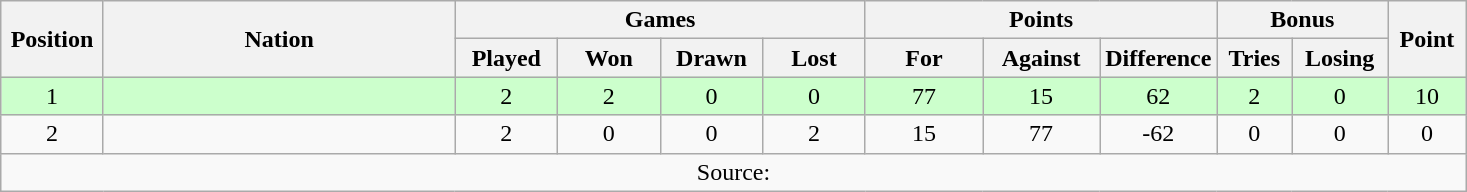<table class="wikitable" style="text-align:center">
<tr>
<th rowspan="2" style="width:7%;">Position</th>
<th rowspan="2" style="width:24%;">Nation</th>
<th colspan="4" style="width:30%;">Games</th>
<th colspan="3" style="width:32%;">Points</th>
<th colspan="2">Bonus</th>
<th rowspan="2">Point</th>
</tr>
<tr>
<th style="width:7%;">Played</th>
<th style="width:7%;">Won</th>
<th style="width:7%;">Drawn</th>
<th style="width:7%;">Lost</th>
<th style="width:8%;">For</th>
<th style="width:8%;">Against</th>
<th style="width:8%;">Difference</th>
<th>Tries</th>
<th>Losing</th>
</tr>
<tr bgcolor="#ccffcc">
<td>1</td>
<td align="left"></td>
<td>2</td>
<td>2</td>
<td>0</td>
<td>0</td>
<td>77</td>
<td>15</td>
<td>62</td>
<td>2</td>
<td>0</td>
<td>10</td>
</tr>
<tr>
<td>2</td>
<td align="left"></td>
<td>2</td>
<td>0</td>
<td>0</td>
<td>2</td>
<td>15</td>
<td>77</td>
<td>-62</td>
<td>0</td>
<td>0</td>
<td>0</td>
</tr>
<tr>
<td colspan="100%" style="text-align:center;">Source: </td>
</tr>
</table>
